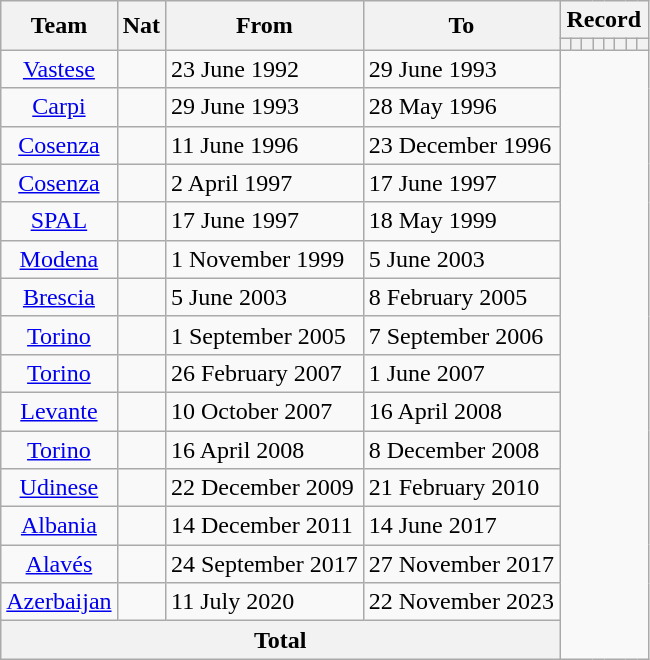<table class="wikitable" style="text-align: center">
<tr>
<th rowspan="2">Team</th>
<th rowspan="2">Nat</th>
<th rowspan="2">From</th>
<th rowspan="2">To</th>
<th colspan="8">Record</th>
</tr>
<tr>
<th></th>
<th></th>
<th></th>
<th></th>
<th></th>
<th></th>
<th></th>
<th></th>
</tr>
<tr>
<td><a href='#'>Vastese</a></td>
<td></td>
<td align=left>23 June 1992</td>
<td align=left>29 June 1993<br></td>
</tr>
<tr>
<td><a href='#'>Carpi</a></td>
<td></td>
<td align=left>29 June 1993</td>
<td align=left>28 May 1996<br></td>
</tr>
<tr>
<td><a href='#'>Cosenza</a></td>
<td></td>
<td align=left>11 June 1996</td>
<td align=left>23 December 1996<br></td>
</tr>
<tr>
<td><a href='#'>Cosenza</a></td>
<td></td>
<td align=left>2 April 1997</td>
<td align=left>17 June 1997<br></td>
</tr>
<tr>
<td><a href='#'>SPAL</a></td>
<td></td>
<td align=left>17 June 1997</td>
<td align=left>18 May 1999<br></td>
</tr>
<tr>
<td><a href='#'>Modena</a></td>
<td></td>
<td align=left>1 November 1999</td>
<td align=left>5 June 2003<br></td>
</tr>
<tr>
<td><a href='#'>Brescia</a></td>
<td></td>
<td align=left>5 June 2003</td>
<td align=left>8 February 2005<br></td>
</tr>
<tr>
<td><a href='#'>Torino</a></td>
<td></td>
<td align=left>1 September 2005</td>
<td align=left>7 September 2006<br></td>
</tr>
<tr>
<td><a href='#'>Torino</a></td>
<td></td>
<td align=left>26 February 2007</td>
<td align=left>1 June 2007<br></td>
</tr>
<tr>
<td><a href='#'>Levante</a></td>
<td></td>
<td align=left>10 October 2007</td>
<td align=left>16 April 2008<br></td>
</tr>
<tr>
<td><a href='#'>Torino</a></td>
<td></td>
<td align=left>16 April 2008</td>
<td align=left>8 December 2008<br></td>
</tr>
<tr>
<td><a href='#'>Udinese</a></td>
<td></td>
<td align=left>22 December 2009</td>
<td align=left>21 February 2010<br></td>
</tr>
<tr>
<td><a href='#'>Albania</a></td>
<td></td>
<td align=left>14 December 2011</td>
<td align=left>14 June 2017<br></td>
</tr>
<tr>
<td><a href='#'>Alavés</a></td>
<td></td>
<td align=left>24 September 2017</td>
<td align=left>27 November 2017<br></td>
</tr>
<tr>
<td><a href='#'>Azerbaijan</a></td>
<td></td>
<td align=left>11 July 2020</td>
<td align=left>22 November 2023<br></td>
</tr>
<tr>
<th colspan="4">Total<br></th>
</tr>
</table>
